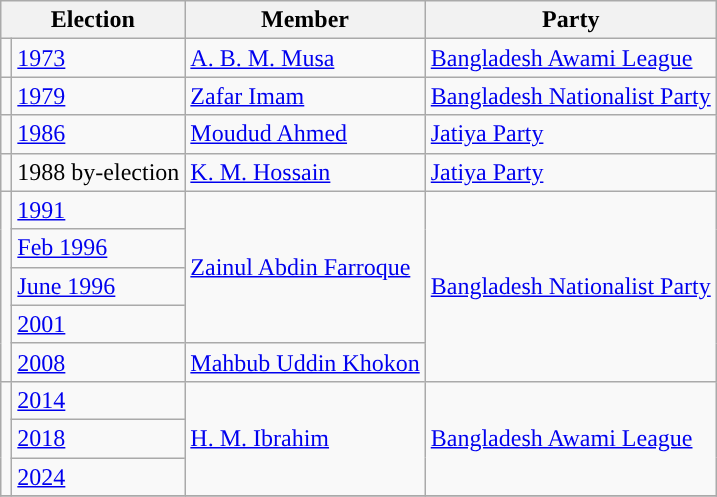<table class="wikitable">
<tr>
<th colspan="2">Election</th>
<th>Member</th>
<th>Party</th>
</tr>
<tr>
<td style="background-color:"></td>
<td><a href='#'>1973</a></td>
<td><a href='#'>A. B. M. Musa</a></td>
<td><a href='#'>Bangladesh Awami League</a></td>
</tr>
<tr>
<td style="background-color:"></td>
<td><a href='#'>1979</a></td>
<td><a href='#'>Zafar Imam</a></td>
<td><a href='#'>Bangladesh Nationalist Party</a></td>
</tr>
<tr>
<td style="background-color:"></td>
<td><a href='#'>1986</a></td>
<td><a href='#'>Moudud Ahmed</a></td>
<td><a href='#'>Jatiya Party</a></td>
</tr>
<tr>
<td style="background-color:"></td>
<td>1988 by-election</td>
<td><a href='#'>K. M. Hossain</a></td>
<td><a href='#'>Jatiya Party</a></td>
</tr>
<tr>
<td rowspan="5" style="background-color:"></td>
<td><a href='#'>1991</a></td>
<td rowspan="4"><a href='#'>Zainul Abdin Farroque</a></td>
<td rowspan="5"><a href='#'>Bangladesh Nationalist Party</a></td>
</tr>
<tr>
<td><a href='#'>Feb 1996</a></td>
</tr>
<tr>
<td><a href='#'>June 1996</a></td>
</tr>
<tr>
<td><a href='#'>2001</a></td>
</tr>
<tr>
<td><a href='#'>2008</a></td>
<td><a href='#'>Mahbub Uddin Khokon</a></td>
</tr>
<tr>
<td rowspan="3" style="background-color:"></td>
<td><a href='#'>2014</a></td>
<td rowspan="3"><a href='#'>H. M. Ibrahim</a></td>
<td rowspan="3"><a href='#'>Bangladesh Awami League</a></td>
</tr>
<tr>
<td><a href='#'>2018</a></td>
</tr>
<tr>
<td><a href='#'>2024</a></td>
</tr>
<tr>
</tr>
</table>
